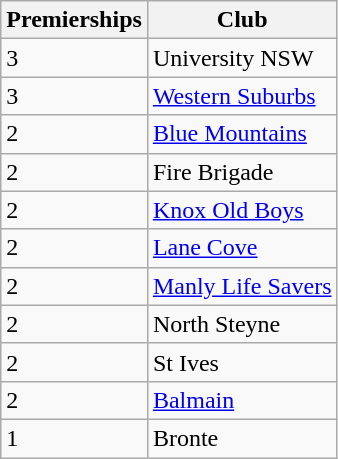<table class="wikitable">
<tr>
<th>Premierships</th>
<th>Club</th>
</tr>
<tr>
<td>3</td>
<td>University NSW</td>
</tr>
<tr>
<td>3</td>
<td><a href='#'>Western Suburbs</a></td>
</tr>
<tr>
<td>2</td>
<td><a href='#'>Blue Mountains</a></td>
</tr>
<tr>
<td>2</td>
<td>Fire Brigade</td>
</tr>
<tr>
<td>2</td>
<td><a href='#'>Knox Old Boys</a></td>
</tr>
<tr>
<td>2</td>
<td><a href='#'>Lane Cove</a></td>
</tr>
<tr>
<td>2</td>
<td><a href='#'>Manly Life Savers</a></td>
</tr>
<tr>
<td>2</td>
<td>North Steyne</td>
</tr>
<tr>
<td>2</td>
<td>St Ives</td>
</tr>
<tr>
<td>2</td>
<td><a href='#'>Balmain</a></td>
</tr>
<tr>
<td>1</td>
<td>Bronte</td>
</tr>
</table>
